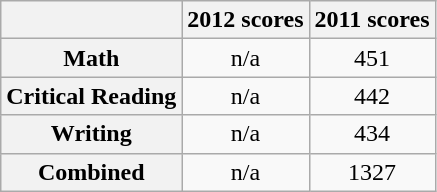<table class="wikitable" style="text-align:center">
<tr>
<th></th>
<th>2012 scores</th>
<th>2011 scores</th>
</tr>
<tr>
<th>Math</th>
<td>n/a</td>
<td>451</td>
</tr>
<tr>
<th>Critical Reading</th>
<td>n/a</td>
<td>442</td>
</tr>
<tr>
<th>Writing</th>
<td>n/a</td>
<td>434</td>
</tr>
<tr>
<th>Combined</th>
<td>n/a</td>
<td>1327</td>
</tr>
</table>
